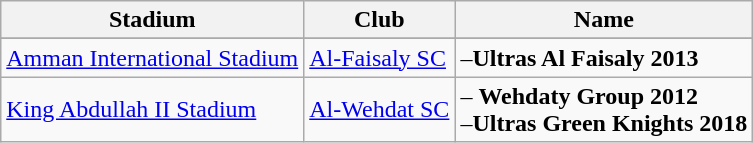<table class="wikitable">
<tr>
<th>Stadium</th>
<th>Club</th>
<th>Name</th>
</tr>
<tr>
</tr>
<tr>
<td style="text-align:left;"><a href='#'>Amman International Stadium</a></td>
<td><a href='#'>Al-Faisaly SC</a></td>
<td>–<strong>Ultras Al Faisaly 2013</strong></td>
</tr>
<tr>
<td style="text-align:left;"><a href='#'>King Abdullah II Stadium</a></td>
<td><a href='#'>Al-Wehdat SC</a></td>
<td>– <strong>Wehdaty Group 2012</strong> <br>–<strong>Ultras Green Knights 2018</strong></td>
</tr>
</table>
